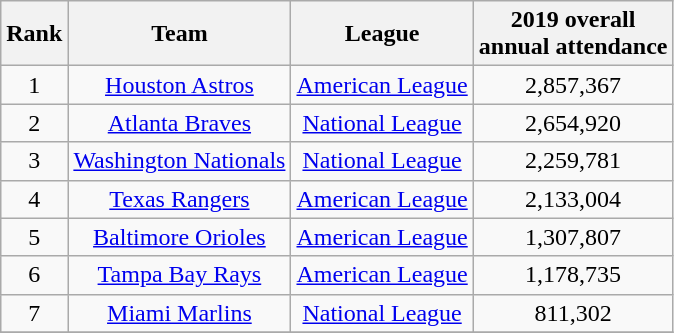<table class="wikitable sortable" style="text-align: center;">
<tr>
<th>Rank</th>
<th>Team</th>
<th>League</th>
<th>2019 overall<br>annual attendance</th>
</tr>
<tr>
<td>1</td>
<td><a href='#'>Houston Astros</a></td>
<td><a href='#'>American League</a></td>
<td>2,857,367</td>
</tr>
<tr>
<td>2</td>
<td><a href='#'>Atlanta Braves</a></td>
<td><a href='#'>National League</a></td>
<td>2,654,920</td>
</tr>
<tr>
<td>3</td>
<td><a href='#'>Washington Nationals</a></td>
<td><a href='#'>National League</a></td>
<td>2,259,781</td>
</tr>
<tr>
<td>4</td>
<td><a href='#'>Texas Rangers</a></td>
<td><a href='#'>American League</a></td>
<td>2,133,004</td>
</tr>
<tr>
<td>5</td>
<td><a href='#'>Baltimore Orioles</a></td>
<td><a href='#'>American League</a></td>
<td>1,307,807</td>
</tr>
<tr>
<td>6</td>
<td><a href='#'>Tampa Bay Rays</a></td>
<td><a href='#'>American League</a></td>
<td>1,178,735</td>
</tr>
<tr>
<td>7</td>
<td><a href='#'>Miami Marlins</a></td>
<td><a href='#'>National League</a></td>
<td>811,302</td>
</tr>
<tr>
</tr>
</table>
